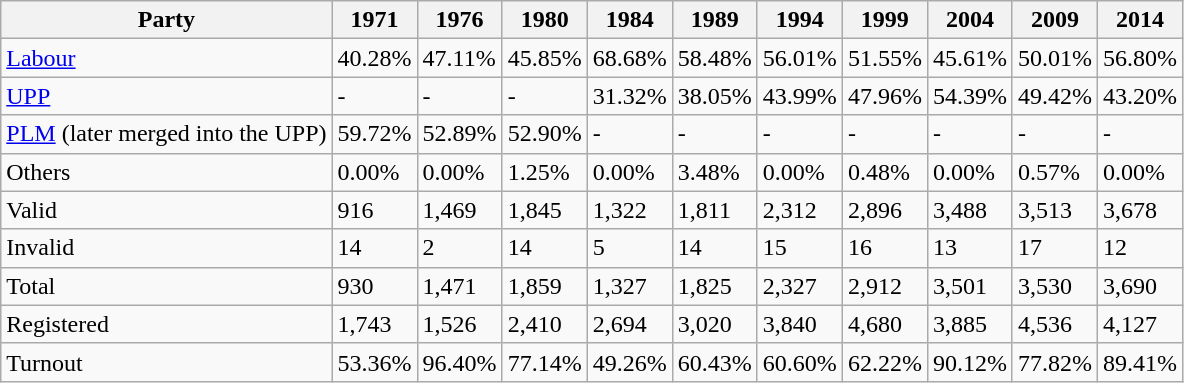<table class="wikitable">
<tr>
<th>Party</th>
<th>1971</th>
<th>1976</th>
<th>1980</th>
<th>1984</th>
<th>1989</th>
<th>1994</th>
<th>1999</th>
<th>2004</th>
<th>2009</th>
<th>2014</th>
</tr>
<tr>
<td><a href='#'>Labour</a></td>
<td>40.28%</td>
<td>47.11%</td>
<td>45.85%</td>
<td>68.68%</td>
<td>58.48%</td>
<td>56.01%</td>
<td>51.55%</td>
<td>45.61%</td>
<td>50.01%</td>
<td>56.80%</td>
</tr>
<tr>
<td><a href='#'>UPP</a></td>
<td>-</td>
<td>-</td>
<td>-</td>
<td>31.32%</td>
<td>38.05%</td>
<td>43.99%</td>
<td>47.96%</td>
<td>54.39%</td>
<td>49.42%</td>
<td>43.20%</td>
</tr>
<tr>
<td><a href='#'>PLM</a> (later merged into the UPP)</td>
<td>59.72%</td>
<td>52.89%</td>
<td>52.90%</td>
<td>-</td>
<td>-</td>
<td>-</td>
<td>-</td>
<td>-</td>
<td>-</td>
<td>-</td>
</tr>
<tr>
<td>Others</td>
<td>0.00%</td>
<td>0.00%</td>
<td>1.25%</td>
<td>0.00%</td>
<td>3.48%</td>
<td>0.00%</td>
<td>0.48%</td>
<td>0.00%</td>
<td>0.57%</td>
<td>0.00%</td>
</tr>
<tr>
<td>Valid</td>
<td>916</td>
<td>1,469</td>
<td>1,845</td>
<td>1,322</td>
<td>1,811</td>
<td>2,312</td>
<td>2,896</td>
<td>3,488</td>
<td>3,513</td>
<td>3,678</td>
</tr>
<tr>
<td>Invalid</td>
<td>14</td>
<td>2</td>
<td>14</td>
<td>5</td>
<td>14</td>
<td>15</td>
<td>16</td>
<td>13</td>
<td>17</td>
<td>12</td>
</tr>
<tr>
<td>Total</td>
<td>930</td>
<td>1,471</td>
<td>1,859</td>
<td>1,327</td>
<td>1,825</td>
<td>2,327</td>
<td>2,912</td>
<td>3,501</td>
<td>3,530</td>
<td>3,690</td>
</tr>
<tr>
<td>Registered</td>
<td>1,743</td>
<td>1,526</td>
<td>2,410</td>
<td>2,694</td>
<td>3,020</td>
<td>3,840</td>
<td>4,680</td>
<td>3,885</td>
<td>4,536</td>
<td>4,127</td>
</tr>
<tr>
<td>Turnout</td>
<td>53.36%</td>
<td>96.40%</td>
<td>77.14%</td>
<td>49.26%</td>
<td>60.43%</td>
<td>60.60%</td>
<td>62.22%</td>
<td>90.12%</td>
<td>77.82%</td>
<td>89.41%</td>
</tr>
</table>
